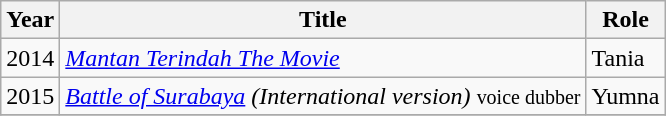<table class="wikitable">
<tr>
<th>Year</th>
<th>Title</th>
<th>Role</th>
</tr>
<tr>
<td>2014</td>
<td><em><a href='#'>Mantan Terindah The Movie</a></em></td>
<td>Tania</td>
</tr>
<tr>
<td>2015</td>
<td><em><a href='#'>Battle of Surabaya</a> (International version)</em> <small>voice dubber</small></td>
<td>Yumna</td>
</tr>
<tr>
</tr>
</table>
